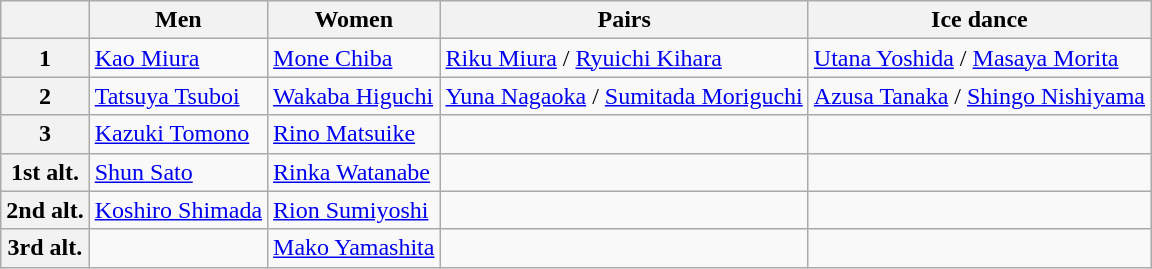<table class="wikitable">
<tr>
<th></th>
<th>Men</th>
<th>Women</th>
<th>Pairs</th>
<th>Ice dance</th>
</tr>
<tr>
<th>1</th>
<td><a href='#'>Kao Miura</a></td>
<td><a href='#'>Mone Chiba</a></td>
<td><a href='#'>Riku Miura</a> / <a href='#'>Ryuichi Kihara</a></td>
<td><a href='#'>Utana Yoshida</a> / <a href='#'>Masaya Morita</a></td>
</tr>
<tr>
<th>2</th>
<td><a href='#'>Tatsuya Tsuboi</a></td>
<td><a href='#'>Wakaba Higuchi</a></td>
<td><a href='#'>Yuna Nagaoka</a> / <a href='#'>Sumitada Moriguchi</a></td>
<td><a href='#'>Azusa Tanaka</a> / <a href='#'>Shingo Nishiyama</a></td>
</tr>
<tr>
<th>3</th>
<td><a href='#'>Kazuki Tomono</a></td>
<td><a href='#'>Rino Matsuike</a></td>
<td></td>
<td></td>
</tr>
<tr>
<th>1st alt.</th>
<td><a href='#'>Shun Sato</a></td>
<td><a href='#'>Rinka Watanabe</a></td>
<td></td>
<td></td>
</tr>
<tr>
<th>2nd alt.</th>
<td><a href='#'>Koshiro Shimada</a></td>
<td><a href='#'>Rion Sumiyoshi</a></td>
<td></td>
<td></td>
</tr>
<tr>
<th>3rd alt.</th>
<td></td>
<td><a href='#'>Mako Yamashita</a></td>
<td></td>
<td></td>
</tr>
</table>
